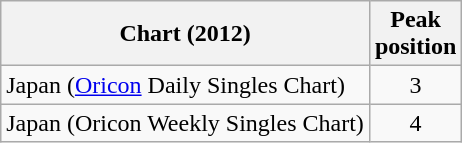<table class="wikitable sortable" border="1">
<tr>
<th>Chart (2012)</th>
<th>Peak<br>position</th>
</tr>
<tr>
<td>Japan (<a href='#'>Oricon</a> Daily Singles Chart)</td>
<td style="text-align:center;">3</td>
</tr>
<tr>
<td>Japan (Oricon Weekly Singles Chart)</td>
<td style="text-align:center;">4</td>
</tr>
</table>
